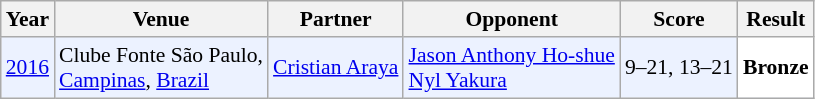<table class="sortable wikitable" style="font-size: 90%;">
<tr>
<th>Year</th>
<th>Venue</th>
<th>Partner</th>
<th>Opponent</th>
<th>Score</th>
<th>Result</th>
</tr>
<tr style="background:#ECF2FF">
<td align="center"><a href='#'>2016</a></td>
<td align="left">Clube Fonte São Paulo,<br> <a href='#'>Campinas</a>, <a href='#'>Brazil</a></td>
<td align="left"> <a href='#'>Cristian Araya</a></td>
<td align="left"> <a href='#'>Jason Anthony Ho-shue</a> <br>  <a href='#'>Nyl Yakura</a></td>
<td align="left">9–21, 13–21</td>
<td style="text-align:left; background:white"> <strong>Bronze</strong></td>
</tr>
</table>
